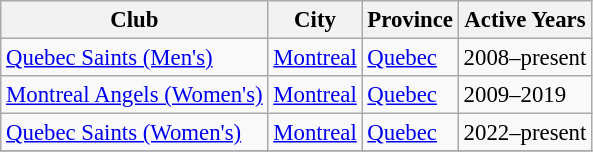<table class="wikitable" style="font-size: 95%;">
<tr>
<th>Club</th>
<th>City</th>
<th>Province</th>
<th>Active Years</th>
</tr>
<tr>
<td><a href='#'>Quebec Saints (Men's)</a></td>
<td><a href='#'>Montreal</a></td>
<td><a href='#'>Quebec</a></td>
<td>2008–present</td>
</tr>
<tr>
<td><a href='#'>Montreal Angels (Women's)</a></td>
<td><a href='#'>Montreal</a></td>
<td><a href='#'>Quebec</a></td>
<td>2009–2019</td>
</tr>
<tr>
<td><a href='#'>Quebec Saints (Women's)</a></td>
<td><a href='#'>Montreal</a></td>
<td><a href='#'>Quebec</a></td>
<td>2022–present</td>
</tr>
<tr>
</tr>
</table>
